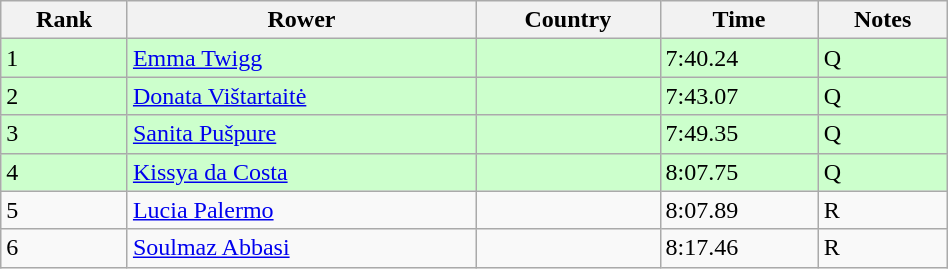<table class="wikitable sortable" width=50%>
<tr>
<th>Rank</th>
<th>Rower</th>
<th>Country</th>
<th>Time</th>
<th>Notes</th>
</tr>
<tr bgcolor=ccffcc>
<td>1</td>
<td><a href='#'>Emma Twigg</a></td>
<td></td>
<td>7:40.24</td>
<td>Q</td>
</tr>
<tr bgcolor=ccffcc>
<td>2</td>
<td><a href='#'>Donata Vištartaitė</a></td>
<td></td>
<td>7:43.07</td>
<td>Q</td>
</tr>
<tr bgcolor=ccffcc>
<td>3</td>
<td><a href='#'>Sanita Pušpure</a></td>
<td></td>
<td>7:49.35</td>
<td>Q</td>
</tr>
<tr bgcolor=ccffcc>
<td>4</td>
<td><a href='#'>Kissya da Costa</a></td>
<td></td>
<td>8:07.75</td>
<td>Q</td>
</tr>
<tr>
<td>5</td>
<td><a href='#'>Lucia Palermo</a></td>
<td></td>
<td>8:07.89</td>
<td>R</td>
</tr>
<tr>
<td>6</td>
<td><a href='#'>Soulmaz Abbasi</a></td>
<td></td>
<td>8:17.46</td>
<td>R</td>
</tr>
</table>
